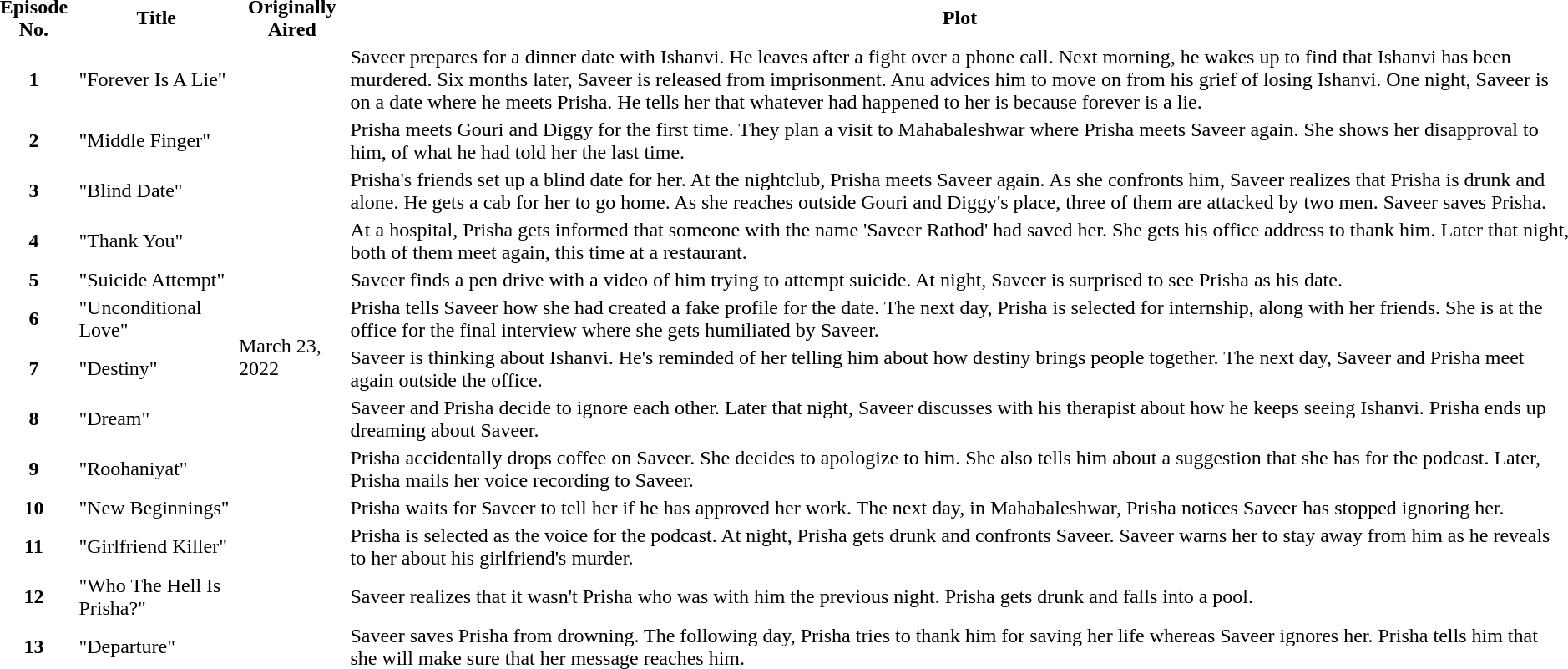<table>
<tr>
<th>Episode No.</th>
<th>Title</th>
<th>Originally Aired</th>
<th>Plot</th>
</tr>
<tr>
<th>1</th>
<td>"Forever Is A Lie"</td>
<td rowspan=13>March 23, 2022</td>
<td>Saveer prepares for a dinner date with Ishanvi. He leaves after a fight over a phone call. Next morning, he wakes up to find that Ishanvi has been murdered. Six months later, Saveer is released from imprisonment. Anu advices him to move on from his grief of losing Ishanvi. One night, Saveer is on a date where he meets Prisha. He tells her that whatever had happened to her is because forever is a lie.</td>
</tr>
<tr>
<th>2</th>
<td>"Middle Finger"</td>
<td>Prisha meets Gouri and Diggy for the first time. They plan a visit to Mahabaleshwar where Prisha meets Saveer again. She shows her disapproval to him, of what he had told her the last time.</td>
</tr>
<tr>
<th>3</th>
<td>"Blind Date"</td>
<td>Prisha's friends set up a blind date for her. At the nightclub, Prisha meets Saveer again. As she confronts him, Saveer realizes that Prisha is drunk and alone. He gets a cab for her to go home. As she reaches outside Gouri and Diggy's place, three of them are attacked by two men. Saveer saves Prisha.</td>
</tr>
<tr>
<th>4</th>
<td>"Thank You"</td>
<td>At a hospital, Prisha gets informed that someone with the name 'Saveer Rathod' had saved her. She gets his office address to thank him. Later that night, both of them meet again, this time at a restaurant.</td>
</tr>
<tr>
<th>5</th>
<td>"Suicide Attempt"</td>
<td>Saveer finds a pen drive with a video of him trying to attempt suicide. At night, Saveer is surprised to see Prisha as his date.</td>
</tr>
<tr>
<th>6</th>
<td>"Unconditional Love"</td>
<td>Prisha tells Saveer how she had created a fake profile for the date. The next day, Prisha is selected for internship, along with her friends. She is at the office for the final interview where she gets humiliated by Saveer.</td>
</tr>
<tr>
<th>7</th>
<td>"Destiny"</td>
<td>Saveer is thinking about Ishanvi. He's reminded of her telling him about how destiny brings people together. The next day, Saveer and Prisha meet again outside the office.</td>
</tr>
<tr>
<th>8</th>
<td>"Dream"</td>
<td>Saveer and Prisha decide to ignore each other. Later that night, Saveer discusses with his therapist about how he keeps seeing Ishanvi. Prisha ends up dreaming about Saveer.</td>
</tr>
<tr>
<th>9</th>
<td>"Roohaniyat"</td>
<td>Prisha accidentally drops coffee on Saveer. She decides to apologize to him. She also tells him about a suggestion that she has for the podcast. Later, Prisha mails her voice recording to Saveer.</td>
</tr>
<tr>
<th>10</th>
<td>"New Beginnings"</td>
<td>Prisha waits for Saveer to tell her if he has approved her work. The next day, in Mahabaleshwar, Prisha notices Saveer has stopped ignoring her.</td>
</tr>
<tr>
<th>11</th>
<td>"Girlfriend Killer"</td>
<td>Prisha is selected as the voice for the podcast. At night, Prisha gets drunk and confronts Saveer. Saveer warns her to stay away from him as he reveals to her about his girlfriend's murder.</td>
</tr>
<tr>
<th>12</th>
<td>"Who The Hell Is Prisha?"</td>
<td>Saveer realizes that it wasn't Prisha who was with him the previous night. Prisha gets drunk and falls into a pool.</td>
</tr>
<tr>
<th>13</th>
<td>"Departure"</td>
<td>Saveer saves Prisha from drowning. The following day, Prisha tries to thank him for saving her life whereas Saveer ignores her. Prisha tells him that she will make sure that her message reaches him.</td>
</tr>
</table>
